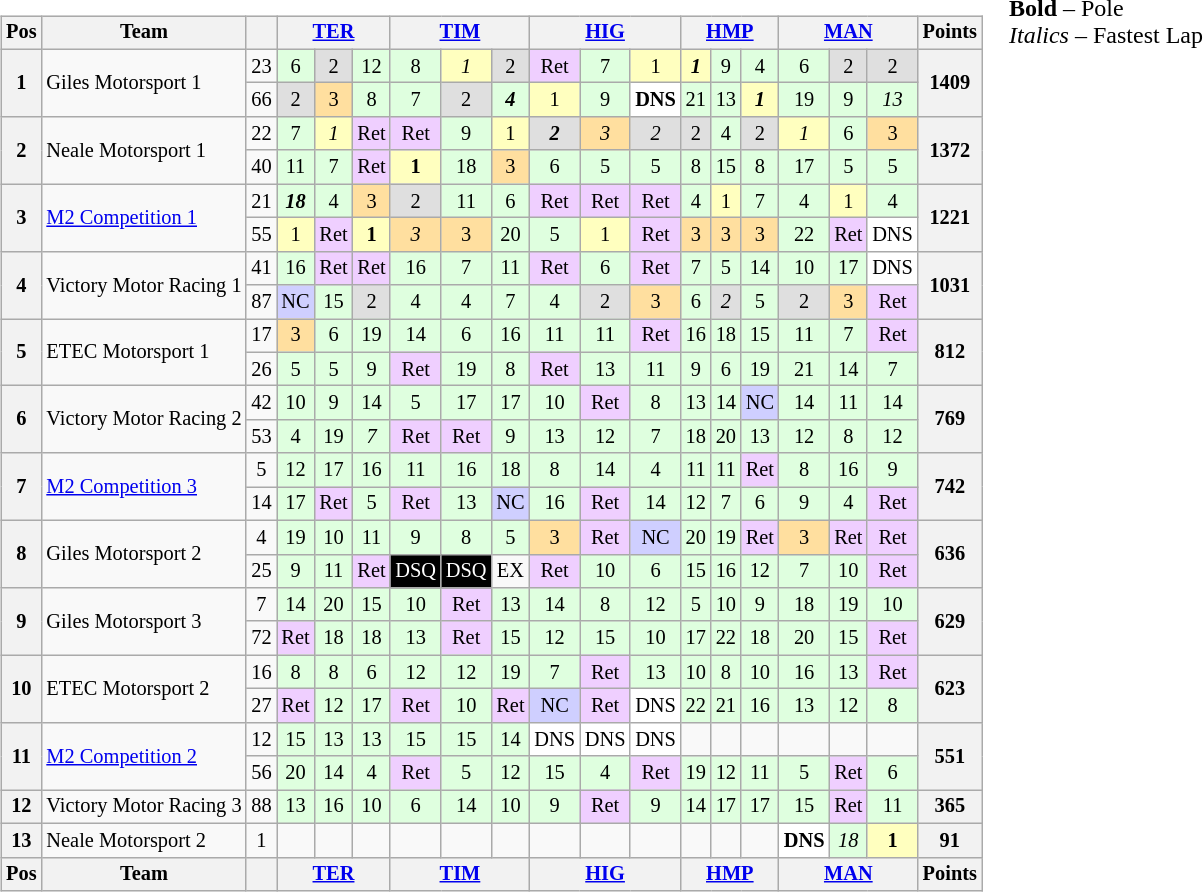<table>
<tr>
<td><br><table class="wikitable" style="font-size: 85%; text-align: center;">
<tr style="background:#f9f9f9" valign="top">
<th valign="middle">Pos</th>
<th valign="middle">Team</th>
<th valign="middle"></th>
<th colspan=3><a href='#'>TER</a></th>
<th colspan=3><a href='#'>TIM</a></th>
<th colspan=3><a href='#'>HIG</a></th>
<th colspan=3><a href='#'>HMP</a></th>
<th colspan=3><a href='#'>MAN</a></th>
<th valign="middle">Points</th>
</tr>
<tr>
<th rowspan=2>1</th>
<td align="left" rowspan=2>Giles Motorsport 1</td>
<td>23</td>
<td style="background:#DFFFDF;">6</td>
<td style="background:#DFDFDF;">2</td>
<td style="background:#DFFFDF;">12</td>
<td style="background:#DFFFDF;">8</td>
<td style="background:#FFFFBF;"><em>1</em></td>
<td style="background:#DFDFDF;">2</td>
<td style="background:#EFCFFF;">Ret</td>
<td style="background:#DFFFDF;">7</td>
<td style="background:#FFFFBF;">1</td>
<td style="background:#FFFFBF;"><strong><em>1</em></strong></td>
<td style="background:#DFFFDF;">9</td>
<td style="background:#DFFFDF;">4</td>
<td style="background:#DFFFDF;">6</td>
<td style="background:#DFDFDF;">2</td>
<td style="background:#DFDFDF;">2</td>
<th rowspan=2>1409</th>
</tr>
<tr>
<td>66</td>
<td style="background:#DFDFDF;">2</td>
<td style="background:#FFDF9F;">3</td>
<td style="background:#DFFFDF;">8</td>
<td style="background:#DFFFDF;">7</td>
<td style="background:#DFDFDF;">2</td>
<td style="background:#DFFFDF;"><strong><em>4</em></strong></td>
<td style="background:#FFFFBF;">1</td>
<td style="background:#DFFFDF;">9</td>
<td style="background:#FFFFFF;"><strong>DNS</strong></td>
<td style="background:#DFFFDF;">21</td>
<td style="background:#DFFFDF;">13</td>
<td style="background:#FFFFBF;"><strong><em>1</em></strong></td>
<td style="background:#DFFFDF;">19</td>
<td style="background:#DFFFDF;">9</td>
<td style="background:#DFFFDF;"><em>13</em></td>
</tr>
<tr>
<th rowspan=2>2</th>
<td align="left" rowspan=2>Neale Motorsport 1</td>
<td>22</td>
<td style="background:#DFFFDF;">7</td>
<td style="background:#FFFFBF;"><em>1</em></td>
<td style="background:#EFCFFF;">Ret</td>
<td style="background:#EFCFFF;">Ret</td>
<td style="background:#DFFFDF;">9</td>
<td style="background:#FFFFBF;">1</td>
<td style="background:#DFDFDF;"><strong><em>2</em></strong></td>
<td style="background:#FFDF9F;"><em>3</em></td>
<td style="background:#DFDFDF;"><em>2</em></td>
<td style="background:#DFDFDF;">2</td>
<td style="background:#DFFFDF;">4</td>
<td style="background:#DFDFDF;">2</td>
<td style="background:#FFFFBF;"><em>1</em></td>
<td style="background:#DFFFDF;">6</td>
<td style="background:#FFDF9F;">3</td>
<th rowspan=2>1372</th>
</tr>
<tr>
<td>40</td>
<td style="background:#DFFFDF;">11</td>
<td style="background:#DFFFDF;">7</td>
<td style="background:#EFCFFF;">Ret</td>
<td style="background:#FFFFBF;"><strong>1</strong></td>
<td style="background:#DFFFDF;">18</td>
<td style="background:#FFDF9F;">3</td>
<td style="background:#DFFFDF;">6</td>
<td style="background:#DFFFDF;">5</td>
<td style="background:#DFFFDF;">5</td>
<td style="background:#DFFFDF;">8</td>
<td style="background:#DFFFDF;">15</td>
<td style="background:#DFFFDF;">8</td>
<td style="background:#DFFFDF;">17</td>
<td style="background:#DFFFDF;">5</td>
<td style="background:#DFFFDF;">5</td>
</tr>
<tr>
<th rowspan=2>3</th>
<td align="left" rowspan=2><a href='#'>M2 Competition 1</a></td>
<td>21</td>
<td style="background:#DFFFDF;"><strong><em>18</em></strong></td>
<td style="background:#DFFFDF;">4</td>
<td style="background:#FFDF9F;">3</td>
<td style="background:#DFDFDF;">2</td>
<td style="background:#DFFFDF;">11</td>
<td style="background:#DFFFDF;">6</td>
<td style="background:#EFCFFF;">Ret</td>
<td style="background:#EFCFFF;">Ret</td>
<td style="background:#EFCFFF;">Ret</td>
<td style="background:#DFFFDF;">4</td>
<td style="background:#FFFFBF;">1</td>
<td style="background:#DFFFDF;">7</td>
<td style="background:#DFFFDF;">4</td>
<td style="background:#FFFFBF;">1</td>
<td style="background:#DFFFDF;">4</td>
<th rowspan=2>1221</th>
</tr>
<tr>
<td>55</td>
<td style="background:#FFFFBF;">1</td>
<td style="background:#EFCFFF;">Ret</td>
<td style="background:#FFFFBF;"><strong>1</strong></td>
<td style="background:#FFDF9F;"><em>3</em></td>
<td style="background:#FFDF9F;">3</td>
<td style="background:#DFFFDF;">20</td>
<td style="background:#DFFFDF;">5</td>
<td style="background:#FFFFBF;">1</td>
<td style="background:#EFCFFF;">Ret</td>
<td style="background:#FFDF9F;">3</td>
<td style="background:#FFDF9F;">3</td>
<td style="background:#FFDF9F;">3</td>
<td style="background:#DFFFDF;">22</td>
<td style="background:#EFCFFF;">Ret</td>
<td style="background:#FFFFFF;">DNS</td>
</tr>
<tr>
<th rowspan=2>4</th>
<td align="left" rowspan=2>Victory Motor Racing 1</td>
<td>41</td>
<td style="background:#DFFFDF;">16</td>
<td style="background:#EFCFFF;">Ret</td>
<td style="background:#EFCFFF;">Ret</td>
<td style="background:#DFFFDF;">16</td>
<td style="background:#DFFFDF;">7</td>
<td style="background:#DFFFDF;">11</td>
<td style="background:#EFCFFF;">Ret</td>
<td style="background:#DFFFDF;">6</td>
<td style="background:#EFCFFF;">Ret</td>
<td style="background:#DFFFDF;">7</td>
<td style="background:#DFFFDF;">5</td>
<td style="background:#DFFFDF;">14</td>
<td style="background:#DFFFDF;">10</td>
<td style="background:#DFFFDF;">17</td>
<td style="background:#FFFFFF;">DNS</td>
<th rowspan=2>1031</th>
</tr>
<tr>
<td>87</td>
<td style="background:#CFCFFF;">NC</td>
<td style="background:#DFFFDF;">15</td>
<td style="background:#DFDFDF;">2</td>
<td style="background:#DFFFDF;">4</td>
<td style="background:#DFFFDF;">4</td>
<td style="background:#DFFFDF;">7</td>
<td style="background:#DFFFDF;">4</td>
<td style="background:#DFDFDF;">2</td>
<td style="background:#FFDF9F;">3</td>
<td style="background:#DFFFDF;">6</td>
<td style="background:#DFDFDF;"><em>2</em></td>
<td style="background:#DFFFDF;">5</td>
<td style="background:#DFDFDF;">2</td>
<td style="background:#FFDF9F;">3</td>
<td style="background:#EFCFFF;">Ret</td>
</tr>
<tr>
<th rowspan=2>5</th>
<td align="left" rowspan=2>ETEC Motorsport 1</td>
<td>17</td>
<td style="background:#FFDF9F;">3</td>
<td style="background:#DFFFDF;">6</td>
<td style="background:#DFFFDF;">19</td>
<td style="background:#DFFFDF;">14</td>
<td style="background:#DFFFDF;">6</td>
<td style="background:#DFFFDF;">16</td>
<td style="background:#DFFFDF;">11</td>
<td style="background:#DFFFDF;">11</td>
<td style="background:#EFCFFF;">Ret</td>
<td style="background:#DFFFDF;">16</td>
<td style="background:#DFFFDF;">18</td>
<td style="background:#DFFFDF;">15</td>
<td style="background:#DFFFDF;">11</td>
<td style="background:#DFFFDF;">7</td>
<td style="background:#EFCFFF;">Ret</td>
<th rowspan=2>812</th>
</tr>
<tr>
<td>26</td>
<td style="background:#DFFFDF;">5</td>
<td style="background:#DFFFDF;">5</td>
<td style="background:#DFFFDF;">9</td>
<td style="background:#EFCFFF;">Ret</td>
<td style="background:#DFFFDF;">19</td>
<td style="background:#DFFFDF;">8</td>
<td style="background:#EFCFFF;">Ret</td>
<td style="background:#DFFFDF;">13</td>
<td style="background:#DFFFDF;">11</td>
<td style="background:#DFFFDF;">9</td>
<td style="background:#DFFFDF;">6</td>
<td style="background:#DFFFDF;">19</td>
<td style="background:#DFFFDF;">21</td>
<td style="background:#DFFFDF;">14</td>
<td style="background:#DFFFDF;">7</td>
</tr>
<tr>
<th rowspan=2>6</th>
<td align="left" rowspan=2>Victory Motor Racing 2</td>
<td>42</td>
<td style="background:#DFFFDF;">10</td>
<td style="background:#DFFFDF;">9</td>
<td style="background:#DFFFDF;">14</td>
<td style="background:#DFFFDF;">5</td>
<td style="background:#DFFFDF;">17</td>
<td style="background:#DFFFDF;">17</td>
<td style="background:#DFFFDF;">10</td>
<td style="background:#EFCFFF;">Ret</td>
<td style="background:#DFFFDF;">8</td>
<td style="background:#DFFFDF;">13</td>
<td style="background:#DFFFDF;">14</td>
<td style="background:#CFCFFF;">NC</td>
<td style="background:#DFFFDF;">14</td>
<td style="background:#DFFFDF;">11</td>
<td style="background:#DFFFDF;">14</td>
<th rowspan=2>769</th>
</tr>
<tr>
<td>53</td>
<td style="background:#DFFFDF;">4</td>
<td style="background:#DFFFDF;">19</td>
<td style="background:#DFFFDF;"><em>7</em></td>
<td style="background:#EFCFFF;">Ret</td>
<td style="background:#EFCFFF;">Ret</td>
<td style="background:#DFFFDF;">9</td>
<td style="background:#DFFFDF;">13</td>
<td style="background:#DFFFDF;">12</td>
<td style="background:#DFFFDF;">7</td>
<td style="background:#DFFFDF;">18</td>
<td style="background:#DFFFDF;">20</td>
<td style="background:#DFFFDF;">13</td>
<td style="background:#DFFFDF;">12</td>
<td style="background:#DFFFDF;">8</td>
<td style="background:#DFFFDF;">12</td>
</tr>
<tr>
<th rowspan=2>7</th>
<td align="left" rowspan=2><a href='#'>M2 Competition 3</a></td>
<td>5</td>
<td style="background:#DFFFDF;">12</td>
<td style="background:#DFFFDF;">17</td>
<td style="background:#DFFFDF;">16</td>
<td style="background:#DFFFDF;">11</td>
<td style="background:#DFFFDF;">16</td>
<td style="background:#DFFFDF;">18</td>
<td style="background:#DFFFDF;">8</td>
<td style="background:#DFFFDF;">14</td>
<td style="background:#DFFFDF;">4</td>
<td style="background:#DFFFDF;">11</td>
<td style="background:#DFFFDF;">11</td>
<td style="background:#EFCFFF;">Ret</td>
<td style="background:#DFFFDF;">8</td>
<td style="background:#DFFFDF;">16</td>
<td style="background:#DFFFDF;">9</td>
<th rowspan=2>742</th>
</tr>
<tr>
<td>14</td>
<td style="background:#DFFFDF;">17</td>
<td style="background:#EFCFFF;">Ret</td>
<td style="background:#DFFFDF;">5</td>
<td style="background:#EFCFFF;">Ret</td>
<td style="background:#DFFFDF;">13</td>
<td style="background:#CFCFFF;">NC</td>
<td style="background:#DFFFDF;">16</td>
<td style="background:#EFCFFF;">Ret</td>
<td style="background:#DFFFDF;">14</td>
<td style="background:#DFFFDF;">12</td>
<td style="background:#DFFFDF;">7</td>
<td style="background:#DFFFDF;">6</td>
<td style="background:#DFFFDF;">9</td>
<td style="background:#DFFFDF;">4</td>
<td style="background:#EFCFFF;">Ret</td>
</tr>
<tr>
<th rowspan=2>8</th>
<td align="left" rowspan=2>Giles Motorsport 2</td>
<td>4</td>
<td style="background:#DFFFDF;">19</td>
<td style="background:#DFFFDF;">10</td>
<td style="background:#DFFFDF;">11</td>
<td style="background:#DFFFDF;">9</td>
<td style="background:#DFFFDF;">8</td>
<td style="background:#DFFFDF;">5</td>
<td style="background:#FFDF9F;">3</td>
<td style="background:#EFCFFF;">Ret</td>
<td style="background:#CFCFFF;">NC</td>
<td style="background:#DFFFDF;">20</td>
<td style="background:#DFFFDF;">19</td>
<td style="background:#EFCFFF;">Ret</td>
<td style="background:#FFDF9F;">3</td>
<td style="background:#EFCFFF;">Ret</td>
<td style="background:#EFCFFF;">Ret</td>
<th rowspan=2>636</th>
</tr>
<tr>
<td>25</td>
<td style="background:#DFFFDF;">9</td>
<td style="background:#DFFFDF;">11</td>
<td style="background:#EFCFFF;">Ret</td>
<td style="background:#000000; color:white">DSQ</td>
<td style="background:#000000; color:white">DSQ</td>
<td>EX</td>
<td style="background:#EFCFFF;">Ret</td>
<td style="background:#DFFFDF;">10</td>
<td style="background:#DFFFDF;">6</td>
<td style="background:#DFFFDF;">15</td>
<td style="background:#DFFFDF;">16</td>
<td style="background:#DFFFDF;">12</td>
<td style="background:#DFFFDF;">7</td>
<td style="background:#DFFFDF;">10</td>
<td style="background:#EFCFFF;">Ret</td>
</tr>
<tr>
<th rowspan=2>9</th>
<td align="left" rowspan=2>Giles Motorsport 3</td>
<td>7</td>
<td style="background:#DFFFDF;">14</td>
<td style="background:#DFFFDF;">20</td>
<td style="background:#DFFFDF;">15</td>
<td style="background:#DFFFDF;">10</td>
<td style="background:#EFCFFF;">Ret</td>
<td style="background:#DFFFDF;">13</td>
<td style="background:#DFFFDF;">14</td>
<td style="background:#DFFFDF;">8</td>
<td style="background:#DFFFDF;">12</td>
<td style="background:#DFFFDF;">5</td>
<td style="background:#DFFFDF;">10</td>
<td style="background:#DFFFDF;">9</td>
<td style="background:#DFFFDF;">18</td>
<td style="background:#DFFFDF;">19</td>
<td style="background:#DFFFDF;">10</td>
<th rowspan=2>629</th>
</tr>
<tr>
<td>72</td>
<td style="background:#EFCFFF;">Ret</td>
<td style="background:#DFFFDF;">18</td>
<td style="background:#DFFFDF;">18</td>
<td style="background:#DFFFDF;">13</td>
<td style="background:#EFCFFF;">Ret</td>
<td style="background:#DFFFDF;">15</td>
<td style="background:#DFFFDF;">12</td>
<td style="background:#DFFFDF;">15</td>
<td style="background:#DFFFDF;">10</td>
<td style="background:#DFFFDF;">17</td>
<td style="background:#DFFFDF;">22</td>
<td style="background:#DFFFDF;">18</td>
<td style="background:#DFFFDF;">20</td>
<td style="background:#DFFFDF;">15</td>
<td style="background:#EFCFFF;">Ret</td>
</tr>
<tr>
<th rowspan=2>10</th>
<td align="left" rowspan=2>ETEC Motorsport 2</td>
<td>16</td>
<td style="background:#DFFFDF;">8</td>
<td style="background:#DFFFDF;">8</td>
<td style="background:#DFFFDF;">6</td>
<td style="background:#DFFFDF;">12</td>
<td style="background:#DFFFDF;">12</td>
<td style="background:#DFFFDF;">19</td>
<td style="background:#DFFFDF;">7</td>
<td style="background:#EFCFFF;">Ret</td>
<td style="background:#DFFFDF;">13</td>
<td style="background:#DFFFDF;">10</td>
<td style="background:#DFFFDF;">8</td>
<td style="background:#DFFFDF;">10</td>
<td style="background:#DFFFDF;">16</td>
<td style="background:#DFFFDF;">13</td>
<td style="background:#EFCFFF;">Ret</td>
<th rowspan=2>623</th>
</tr>
<tr>
<td>27</td>
<td style="background:#EFCFFF;">Ret</td>
<td style="background:#DFFFDF;">12</td>
<td style="background:#DFFFDF;">17</td>
<td style="background:#EFCFFF;">Ret</td>
<td style="background:#DFFFDF;">10</td>
<td style="background:#EFCFFF;">Ret</td>
<td style="background:#CFCFFF;">NC</td>
<td style="background:#EFCFFF;">Ret</td>
<td style="background:#FFFFFF;">DNS</td>
<td style="background:#DFFFDF;">22</td>
<td style="background:#DFFFDF;">21</td>
<td style="background:#DFFFDF;">16</td>
<td style="background:#DFFFDF;">13</td>
<td style="background:#DFFFDF;">12</td>
<td style="background:#DFFFDF;">8</td>
</tr>
<tr>
<th rowspan=2>11</th>
<td align="left" rowspan=2><a href='#'>M2 Competition 2</a></td>
<td>12</td>
<td style="background:#DFFFDF;">15</td>
<td style="background:#DFFFDF;">13</td>
<td style="background:#DFFFDF;">13</td>
<td style="background:#DFFFDF;">15</td>
<td style="background:#DFFFDF;">15</td>
<td style="background:#DFFFDF;">14</td>
<td style="background:#FFFFFF;">DNS</td>
<td style="background:#FFFFFF;">DNS</td>
<td style="background:#FFFFFF;">DNS</td>
<td></td>
<td></td>
<td></td>
<td></td>
<td></td>
<td></td>
<th rowspan=2>551</th>
</tr>
<tr>
<td>56</td>
<td style="background:#DFFFDF;">20</td>
<td style="background:#DFFFDF;">14</td>
<td style="background:#DFFFDF;">4</td>
<td style="background:#EFCFFF;">Ret</td>
<td style="background:#DFFFDF;">5</td>
<td style="background:#DFFFDF;">12</td>
<td style="background:#DFFFDF;">15</td>
<td style="background:#DFFFDF;">4</td>
<td style="background:#EFCFFF;">Ret</td>
<td style="background:#DFFFDF;">19</td>
<td style="background:#DFFFDF;">12</td>
<td style="background:#DFFFDF;">11</td>
<td style="background:#DFFFDF;">5</td>
<td style="background:#EFCFFF;">Ret</td>
<td style="background:#DFFFDF;">6</td>
</tr>
<tr>
<th>12</th>
<td align=left>Victory Motor Racing 3</td>
<td>88</td>
<td style="background:#DFFFDF;">13</td>
<td style="background:#DFFFDF;">16</td>
<td style="background:#DFFFDF;">10</td>
<td style="background:#DFFFDF;">6</td>
<td style="background:#DFFFDF;">14</td>
<td style="background:#DFFFDF;">10</td>
<td style="background:#DFFFDF;">9</td>
<td style="background:#EFCFFF;">Ret</td>
<td style="background:#DFFFDF;">9</td>
<td style="background:#DFFFDF;">14</td>
<td style="background:#DFFFDF;">17</td>
<td style="background:#DFFFDF;">17</td>
<td style="background:#DFFFDF;">15</td>
<td style="background:#EFCFFF;">Ret</td>
<td style="background:#DFFFDF;">11</td>
<th>365</th>
</tr>
<tr>
<th>13</th>
<td align=left>Neale Motorsport 2</td>
<td>1</td>
<td></td>
<td></td>
<td></td>
<td></td>
<td></td>
<td></td>
<td></td>
<td></td>
<td></td>
<td></td>
<td></td>
<td></td>
<td style="background:#FFFFFF;"><strong>DNS</strong></td>
<td style="background:#DFFFDF;"><em>18</em></td>
<td style="background:#FFFFBF;"><strong>1</strong></td>
<th>91</th>
</tr>
<tr valign="top">
<th valign="middle">Pos</th>
<th valign="middle">Team</th>
<th valign="middle"></th>
<th colspan=3><a href='#'>TER</a></th>
<th colspan=3><a href='#'>TIM</a></th>
<th colspan=3><a href='#'>HIG</a></th>
<th colspan=3><a href='#'>HMP</a></th>
<th colspan=3><a href='#'>MAN</a></th>
<th valign="middle">Points</th>
</tr>
</table>
</td>
<td valign="top"><br>
<span><strong>Bold</strong> – Pole<br>
<em>Italics</em> – Fastest Lap</span></td>
</tr>
</table>
